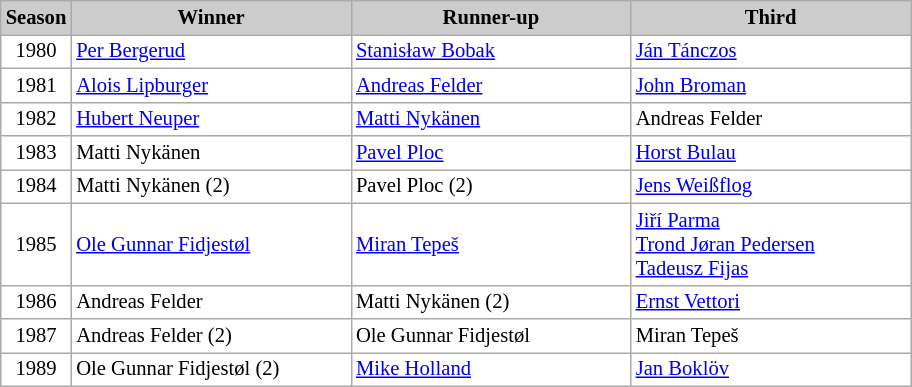<table class="wikitable plainrowheaders" style="background:#fff; font-size:86%; line-height:16px; border:grey solid 1px; border-collapse:collapse;">
<tr style="background:#ccc; text-align:center;">
<th style="background:#ccc;" width="40">Season</th>
<th style="background:#ccc;" width="180">Winner</th>
<th style="background:#ccc;" width="180">Runner-up</th>
<th style="background:#ccc;" width="180">Third</th>
</tr>
<tr>
<td align=center>1980</td>
<td> <a href='#'>Per Bergerud</a></td>
<td> <a href='#'>Stanisław Bobak</a></td>
<td> <a href='#'>Ján Tánczos</a></td>
</tr>
<tr>
<td align=center>1981</td>
<td> <a href='#'>Alois Lipburger</a></td>
<td> <a href='#'>Andreas Felder</a></td>
<td> <a href='#'>John Broman</a></td>
</tr>
<tr>
<td align=center>1982</td>
<td> <a href='#'>Hubert Neuper</a></td>
<td> <a href='#'>Matti Nykänen</a></td>
<td> Andreas Felder</td>
</tr>
<tr>
<td align=center>1983</td>
<td> Matti Nykänen</td>
<td> <a href='#'>Pavel Ploc</a></td>
<td> <a href='#'>Horst Bulau</a></td>
</tr>
<tr>
<td align=center>1984</td>
<td> Matti Nykänen (2)</td>
<td> Pavel Ploc (2)</td>
<td> <a href='#'>Jens Weißflog</a></td>
</tr>
<tr>
<td align=center>1985</td>
<td> <a href='#'>Ole Gunnar Fidjestøl</a></td>
<td> <a href='#'>Miran Tepeš</a></td>
<td> <a href='#'>Jiří Parma</a><br> <a href='#'>Trond Jøran Pedersen</a><br> <a href='#'>Tadeusz Fijas</a></td>
</tr>
<tr>
<td align=center>1986</td>
<td> Andreas Felder</td>
<td> Matti Nykänen (2)</td>
<td> <a href='#'>Ernst Vettori</a></td>
</tr>
<tr>
<td align=center>1987</td>
<td> Andreas Felder (2)</td>
<td> Ole Gunnar Fidjestøl</td>
<td> Miran Tepeš</td>
</tr>
<tr>
<td align=center>1989</td>
<td> Ole Gunnar Fidjestøl (2)</td>
<td> <a href='#'>Mike Holland</a></td>
<td> <a href='#'>Jan Boklöv</a></td>
</tr>
</table>
